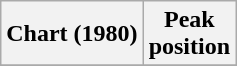<table class="wikitable sortable plainrowheaders">
<tr>
<th>Chart (1980)</th>
<th>Peak<br>position</th>
</tr>
<tr>
</tr>
</table>
